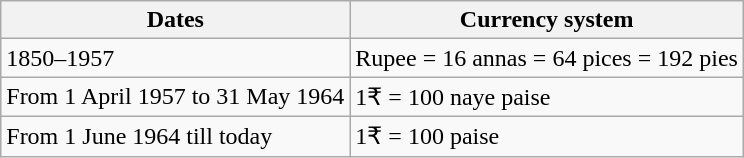<table class="wikitable">
<tr>
<th>Dates</th>
<th>Currency system</th>
</tr>
<tr>
<td>1850–1957</td>
<td>Rupee = 16 annas = 64 pices = 192 pies</td>
</tr>
<tr>
<td>From 1 April 1957 to 31 May 1964</td>
<td>1₹ = 100 naye paise</td>
</tr>
<tr>
<td>From 1 June 1964 till today</td>
<td>1₹ = 100 paise</td>
</tr>
</table>
